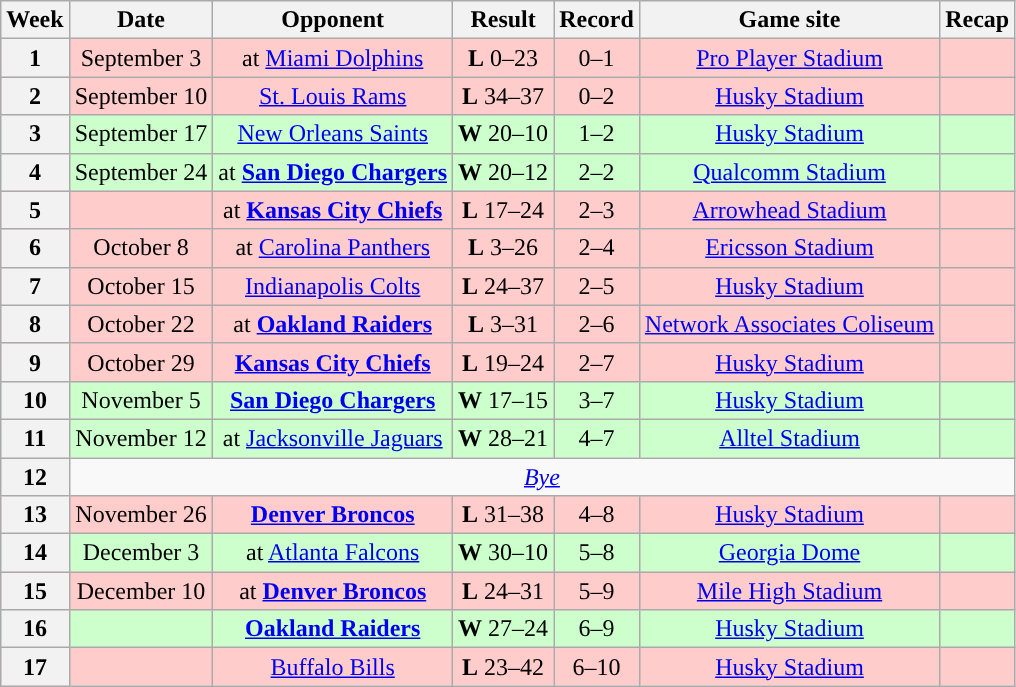<table class="wikitable" style="text-align:center">
<tr>
<th>Week</th>
<th>Date</th>
<th>Opponent</th>
<th>Result</th>
<th>Record</th>
<th>Game site</th>
<th>Recap</th>
</tr>
<tr style="background:#fcc">
<th>1</th>
<td>September 3</td>
<td>at <a href='#'>Miami Dolphins</a></td>
<td><strong>L</strong> 0–23</td>
<td>0–1</td>
<td><a href='#'>Pro Player Stadium</a></td>
<td></td>
</tr>
<tr style="background:#fcc">
<th>2</th>
<td>September 10</td>
<td><a href='#'>St. Louis Rams</a></td>
<td><strong>L</strong> 34–37</td>
<td>0–2</td>
<td><a href='#'>Husky Stadium</a></td>
<td></td>
</tr>
<tr style="background:#cfc">
<th>3</th>
<td>September 17</td>
<td><a href='#'>New Orleans Saints</a></td>
<td><strong>W</strong> 20–10</td>
<td>1–2</td>
<td><a href='#'>Husky Stadium</a></td>
<td></td>
</tr>
<tr style="background:#cfc">
<th>4</th>
<td>September 24</td>
<td>at <strong><a href='#'>San Diego Chargers</a></strong></td>
<td><strong>W</strong> 20–12</td>
<td>2–2</td>
<td><a href='#'>Qualcomm Stadium</a></td>
<td></td>
</tr>
<tr style="background:#fcc">
<th>5</th>
<td></td>
<td>at <strong><a href='#'>Kansas City Chiefs</a></strong></td>
<td><strong>L</strong> 17–24</td>
<td>2–3</td>
<td><a href='#'>Arrowhead Stadium</a></td>
<td></td>
</tr>
<tr style="background:#fcc">
<th>6</th>
<td>October 8</td>
<td>at <a href='#'>Carolina Panthers</a></td>
<td><strong>L</strong> 3–26</td>
<td>2–4</td>
<td><a href='#'>Ericsson Stadium</a></td>
<td></td>
</tr>
<tr style="background:#fcc">
<th>7</th>
<td>October 15</td>
<td><a href='#'>Indianapolis Colts</a></td>
<td><strong>L</strong> 24–37</td>
<td>2–5</td>
<td><a href='#'>Husky Stadium</a></td>
<td></td>
</tr>
<tr style="background:#fcc">
<th>8</th>
<td>October 22</td>
<td>at <strong><a href='#'>Oakland Raiders</a></strong></td>
<td><strong>L</strong> 3–31</td>
<td>2–6</td>
<td><a href='#'>Network Associates Coliseum</a></td>
<td></td>
</tr>
<tr style="background:#fcc">
<th>9</th>
<td>October 29</td>
<td><strong><a href='#'>Kansas City Chiefs</a></strong></td>
<td><strong>L</strong> 19–24</td>
<td>2–7</td>
<td><a href='#'>Husky Stadium</a></td>
<td></td>
</tr>
<tr style="background:#cfc">
<th>10</th>
<td>November 5</td>
<td><strong><a href='#'>San Diego Chargers</a></strong></td>
<td><strong>W</strong> 17–15</td>
<td>3–7</td>
<td><a href='#'>Husky Stadium</a></td>
<td></td>
</tr>
<tr style="background:#cfc">
<th>11</th>
<td>November 12</td>
<td>at <a href='#'>Jacksonville Jaguars</a></td>
<td><strong>W</strong> 28–21</td>
<td>4–7</td>
<td><a href='#'>Alltel Stadium</a></td>
<td></td>
</tr>
<tr>
<th>12</th>
<td colspan="6"><em><a href='#'>Bye</a></em></td>
</tr>
<tr style="background:#fcc">
<th>13</th>
<td>November 26</td>
<td><strong><a href='#'>Denver Broncos</a></strong></td>
<td><strong>L</strong> 31–38</td>
<td>4–8</td>
<td><a href='#'>Husky Stadium</a></td>
<td></td>
</tr>
<tr style="background:#cfc">
<th>14</th>
<td>December 3</td>
<td>at <a href='#'>Atlanta Falcons</a></td>
<td><strong>W</strong> 30–10</td>
<td>5–8</td>
<td><a href='#'>Georgia Dome</a></td>
<td></td>
</tr>
<tr style="background:#fcc">
<th>15</th>
<td>December 10</td>
<td>at <strong><a href='#'>Denver Broncos</a></strong></td>
<td><strong>L</strong> 24–31</td>
<td>5–9</td>
<td><a href='#'>Mile High Stadium</a></td>
<td></td>
</tr>
<tr style="background:#cfc">
<th>16</th>
<td></td>
<td><strong><a href='#'>Oakland Raiders</a></strong></td>
<td><strong>W</strong> 27–24</td>
<td>6–9</td>
<td><a href='#'>Husky Stadium</a></td>
<td></td>
</tr>
<tr style="background:#fcc">
<th>17</th>
<td></td>
<td><a href='#'>Buffalo Bills</a></td>
<td><strong>L</strong> 23–42</td>
<td>6–10</td>
<td><a href='#'>Husky Stadium</a></td>
<td></td>
</tr>
</table>
